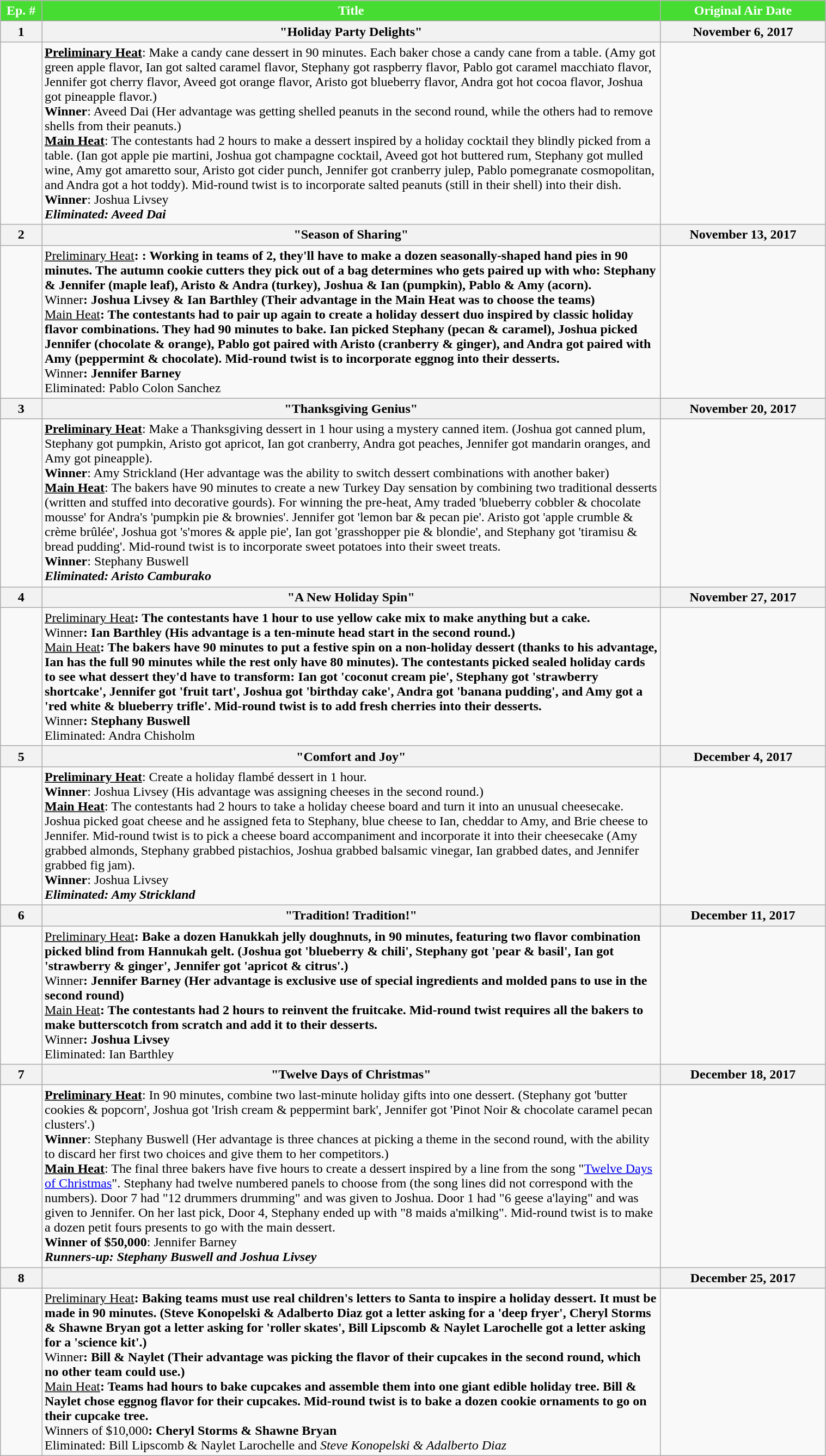<table class="wikitable plainrowheaders" style="width:80%;">
<tr>
<th style="background-color: #46dc32; color: #FFFFFF;" width=5%>Ep. #</th>
<th style="background-color: #46dc32; color: #FFFFFF;">Title</th>
<th style="background-color: #46dc32; color: #FFFFFF;" width=20%>Original Air Date</th>
</tr>
<tr>
<th align="center">1</th>
<th>"Holiday Party Delights"</th>
<th>November 6, 2017</th>
</tr>
<tr>
<td></td>
<td><strong><u>Preliminary Heat</u></strong>: Make a candy cane dessert in 90 minutes. Each baker chose a candy cane from a table. (Amy got green apple flavor, Ian got salted caramel flavor, Stephany got raspberry flavor, Pablo got caramel macchiato flavor, Jennifer got cherry flavor, Aveed got orange flavor, Aristo got blueberry flavor, Andra got hot cocoa flavor, Joshua got pineapple flavor.)<br><strong>Winner</strong>: Aveed Dai (Her advantage was getting shelled peanuts in the second round, while the others had to remove shells from their peanuts.)<br><strong><u>Main Heat</u></strong>: The contestants had 2 hours to make a dessert inspired by a holiday cocktail they blindly picked from a table. (Ian got apple pie martini, Joshua got champagne cocktail, Aveed got hot buttered rum, Stephany got mulled wine, Amy got amaretto sour, Aristo got cider punch, Jennifer got cranberry julep, Pablo pomegranate cosmopolitan, and Andra got a hot toddy). Mid-round twist is to incorporate salted peanuts (still in their shell) into their dish.<br><strong>Winner</strong>: Joshua Livsey<br><strong><em>Eliminated<strong>: Aveed Dai<em></td>
<td></td>
</tr>
<tr>
<th align="center">2</th>
<th>"Season of Sharing"</th>
<th>November 13, 2017</th>
</tr>
<tr>
<td></td>
<td></strong><u>Preliminary Heat</u><strong>: : Working in teams of 2, they'll have to make a dozen seasonally-shaped hand pies in 90 minutes. The autumn cookie cutters they pick out of a bag determines who gets paired up with who: Stephany & Jennifer (maple leaf), Aristo & Andra (turkey), Joshua & Ian (pumpkin), Pablo & Amy (acorn).<br></strong>Winner<strong>: Joshua Livsey & Ian Barthley (Their advantage in the Main Heat was to choose the teams)<br></strong><u>Main Heat</u><strong>: The contestants had to pair up again to create a holiday dessert duo inspired by classic holiday flavor combinations. They had 90 minutes to bake. Ian picked Stephany (pecan & caramel), Joshua picked Jennifer (chocolate & orange), Pablo got paired with Aristo (cranberry & ginger), and Andra got paired with Amy (peppermint & chocolate). Mid-round twist is to incorporate eggnog into their desserts.<br></strong>Winner<strong>: Jennifer Barney<br></em></strong>Eliminated</strong>: Pablo Colon Sanchez</em></td>
<td></td>
</tr>
<tr>
<th align="center">3</th>
<th>"Thanksgiving Genius"</th>
<th>November 20, 2017</th>
</tr>
<tr>
<td></td>
<td><strong><u>Preliminary Heat</u></strong>: Make a Thanksgiving dessert in 1 hour using a mystery canned item. (Joshua got canned plum, Stephany got pumpkin, Aristo got apricot, Ian got cranberry, Andra got peaches, Jennifer got mandarin oranges, and Amy got pineapple).<br><strong>Winner</strong>: Amy Strickland (Her advantage was the ability to switch dessert combinations with another baker)<br><strong><u>Main Heat</u></strong>: The bakers have 90 minutes to create a new Turkey Day sensation by combining two traditional desserts (written and stuffed into decorative gourds). For winning the pre-heat, Amy traded 'blueberry cobbler & chocolate mousse' for Andra's 'pumpkin pie & brownies'. Jennifer got 'lemon bar & pecan pie'. Aristo got 'apple crumble & crème brûlée', Joshua got 's'mores & apple pie', Ian got 'grasshopper pie & blondie', and Stephany got 'tiramisu & bread pudding'. Mid-round twist is to incorporate sweet potatoes into their sweet treats.<br><strong>Winner</strong>: Stephany Buswell<br><strong><em>Eliminated<strong>: Aristo Camburako<em></td>
<td></td>
</tr>
<tr>
<th align="center">4</th>
<th>"A New Holiday Spin"</th>
<th>November 27, 2017</th>
</tr>
<tr>
<td></td>
<td></strong><u>Preliminary Heat</u><strong>: The contestants have 1 hour to use yellow cake mix to make anything but a cake.<br></strong>Winner<strong>: Ian Barthley (His advantage is a ten-minute head start in the second round.)<br></strong><u>Main Heat</u><strong>: The bakers have 90 minutes to put a festive spin on a non-holiday dessert (thanks to his advantage, Ian has the full 90 minutes while the rest only have 80 minutes). The contestants picked sealed holiday cards to see what dessert they'd have to transform: Ian got 'coconut cream pie', Stephany got 'strawberry shortcake', Jennifer got 'fruit tart', Joshua got 'birthday cake', Andra got 'banana pudding', and Amy got a 'red white & blueberry trifle'. Mid-round twist is to add fresh cherries into their desserts.<br></strong>Winner<strong>: Stephany Buswell<br></em></strong>Eliminated</strong>: Andra Chisholm</em></td>
<td></td>
</tr>
<tr>
<th>5</th>
<th>"Comfort and Joy"</th>
<th>December 4, 2017</th>
</tr>
<tr>
<td></td>
<td><strong><u>Preliminary Heat</u></strong>: Create a holiday flambé dessert in 1 hour.<br><strong>Winner</strong>: Joshua Livsey (His advantage was assigning cheeses in the second round.)<br><strong><u>Main Heat</u></strong>: The contestants had 2 hours to take a holiday cheese board and turn it into an unusual cheesecake. Joshua picked goat cheese and he assigned feta to Stephany, blue cheese to Ian, cheddar to Amy, and Brie cheese to Jennifer. Mid-round twist is to pick a cheese board accompaniment and incorporate it into their cheesecake (Amy grabbed almonds, Stephany grabbed pistachios, Joshua grabbed balsamic vinegar, Ian grabbed dates, and Jennifer grabbed fig jam).<br><strong>Winner</strong>: Joshua Livsey<br><strong><em>Eliminated<strong>: Amy Strickland<em></td>
<td></td>
</tr>
<tr>
<th>6</th>
<th>"Tradition! Tradition!"</th>
<th>December 11, 2017</th>
</tr>
<tr>
<td></td>
<td></strong><u>Preliminary Heat</u><strong>: Bake a dozen Hanukkah jelly doughnuts, in 90 minutes, featuring two flavor combination picked blind from Hannukah gelt. (Joshua got 'blueberry & chili', Stephany got 'pear & basil', Ian got 'strawberry & ginger', Jennifer got 'apricot & citrus'.)<br></strong>Winner<strong>: Jennifer Barney (Her advantage is exclusive use of special ingredients and molded pans to use in the second round)<br></strong><u>Main Heat</u><strong>: The contestants had 2 hours to reinvent the fruitcake. Mid-round twist requires all the bakers to make butterscotch from scratch and add it to their desserts.<br></strong>Winner<strong>: Joshua Livsey<br></em></strong>Eliminated</strong>: Ian Barthley</em></td>
<td></td>
</tr>
<tr>
<th>7</th>
<th>"Twelve Days of Christmas"</th>
<th>December 18, 2017</th>
</tr>
<tr>
<td></td>
<td><strong><u>Preliminary Heat</u></strong>: In 90 minutes, combine two last-minute holiday gifts into one dessert. (Stephany got 'butter cookies & popcorn', Joshua got 'Irish cream & peppermint bark', Jennifer got 'Pinot Noir & chocolate caramel pecan clusters'.)<br><strong>Winner</strong>: Stephany Buswell (Her advantage is three chances at picking a theme in the second round, with the ability to discard her first two choices and give them to her competitors.)<br><strong><u>Main Heat</u></strong>: The final three bakers have five hours to create a dessert inspired by a line from the song "<a href='#'>Twelve Days of Christmas</a>". Stephany had twelve numbered panels to choose from (the song lines did not correspond with the numbers). Door 7 had "12 drummers drumming" and was given to Joshua. Door 1 had "6 geese a'laying" and was given to Jennifer. On her last pick, Door 4, Stephany ended up with "8 maids a'milking". Mid-round twist is to make a dozen petit fours presents to go with the main dessert.<br><strong>Winner of $50,000</strong>: Jennifer Barney<br><strong><em>Runners-up<strong>: Stephany Buswell<em> and </em>Joshua Livsey<em></td>
<td></td>
</tr>
<tr>
<th>8</th>
<th></th>
<th>December 25, 2017</th>
</tr>
<tr>
<td></td>
<td></strong><u>Preliminary Heat</u><strong>: Baking teams must use real children's letters to Santa to inspire a holiday dessert. It must be made in 90 minutes. (Steve Konopelski & Adalberto Diaz got a letter asking for a 'deep fryer', Cheryl Storms & Shawne Bryan got a letter asking for 'roller skates', Bill Lipscomb & Naylet Larochelle got a letter asking for a 'science kit'.)<br></strong>Winner<strong>: Bill & Naylet (Their advantage was picking the flavor of their cupcakes in the second round, which no other team could use.)<br></strong><u>Main Heat</u><strong>: Teams had  hours to bake cupcakes and assemble them into one giant edible holiday tree. Bill & Naylet chose eggnog flavor for their cupcakes. Mid-round twist is to bake a dozen cookie ornaments to go on their cupcake tree.<br></strong>Winners of $10,000<strong>: Cheryl Storms & Shawne Bryan<br></em></strong>Eliminated</strong>: Bill Lipscomb & Naylet Larochelle</em> and <em>Steve Konopelski & Adalberto Diaz</em></td>
<td></td>
</tr>
</table>
